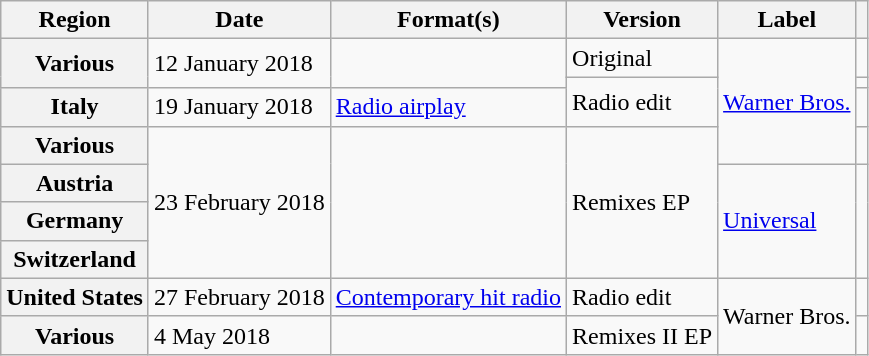<table class="wikitable plainrowheaders">
<tr>
<th scope="col">Region</th>
<th scope="col">Date</th>
<th scope="col">Format(s)</th>
<th scope="col">Version</th>
<th scope="col">Label</th>
<th scope="col"></th>
</tr>
<tr>
<th scope="row" rowspan="2">Various</th>
<td rowspan="2">12 January 2018</td>
<td rowspan="2"></td>
<td>Original</td>
<td rowspan="4"><a href='#'>Warner Bros.</a></td>
<td align="center"></td>
</tr>
<tr>
<td rowspan="2">Radio edit</td>
<td align="center"></td>
</tr>
<tr>
<th scope="row">Italy</th>
<td>19 January 2018</td>
<td><a href='#'>Radio airplay</a></td>
<td align="center"></td>
</tr>
<tr>
<th scope="row">Various</th>
<td rowspan="4">23 February 2018</td>
<td rowspan="4"></td>
<td rowspan="4">Remixes EP</td>
<td align="center"></td>
</tr>
<tr>
<th scope="row">Austria</th>
<td rowspan="3"><a href='#'>Universal</a></td>
<td align="center" rowspan="3"></td>
</tr>
<tr>
<th scope="row">Germany</th>
</tr>
<tr>
<th scope="row">Switzerland</th>
</tr>
<tr>
<th scope="row">United States</th>
<td>27 February 2018</td>
<td><a href='#'>Contemporary hit radio</a></td>
<td>Radio edit</td>
<td rowspan="2">Warner Bros.</td>
<td align="center"></td>
</tr>
<tr>
<th scope="row">Various</th>
<td>4 May 2018</td>
<td></td>
<td>Remixes II EP</td>
<td align="center"></td>
</tr>
</table>
